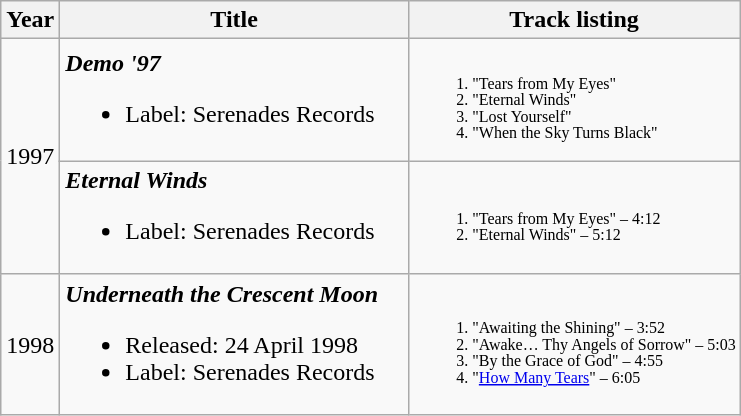<table class=wikitable>
<tr>
<th>Year</th>
<th width=225px>Title</th>
<th>Track listing</th>
</tr>
<tr>
<td rowspan=2>1997</td>
<td><strong><em>Demo '97</em></strong><br><ul><li>Label: Serenades Records</li></ul></td>
<td style="font-size:8pt;line-height;1em"><br><ol><li>"Tears from My Eyes"</li><li>"Eternal Winds"</li><li>"Lost Yourself"</li><li>"When the Sky Turns Black"</li></ol></td>
</tr>
<tr>
<td><strong><em>Eternal Winds</em></strong><br><ul><li>Label: Serenades Records</li></ul></td>
<td style="font-size:8pt;line-height;1em"><br><ol><li>"Tears from My Eyes" – 4:12</li><li>"Eternal Winds" – 5:12</li></ol></td>
</tr>
<tr>
<td>1998</td>
<td><strong><em>Underneath the Crescent Moon</em></strong><br><ul><li>Released: 24 April 1998</li><li>Label: Serenades Records </li></ul></td>
<td style="font-size:8pt;line-height;1em"><br><ol><li>"Awaiting the Shining" – 3:52</li><li>"Awake… Thy Angels of Sorrow" – 5:03</li><li>"By the Grace of God" – 4:55</li><li>"<a href='#'>How Many Tears</a>" – 6:05</li></ol></td>
</tr>
</table>
